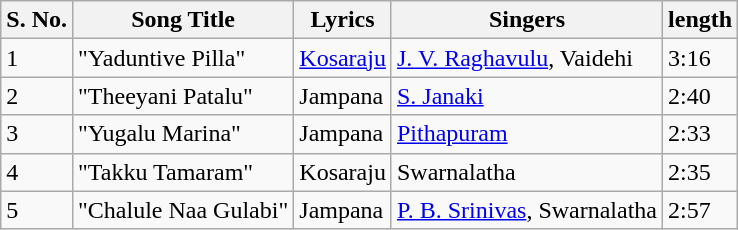<table class="wikitable">
<tr>
<th>S. No.</th>
<th>Song Title</th>
<th>Lyrics</th>
<th>Singers</th>
<th>length</th>
</tr>
<tr>
<td>1</td>
<td>"Yaduntive Pilla"</td>
<td><a href='#'>Kosaraju</a></td>
<td><a href='#'>J. V. Raghavulu</a>, Vaidehi</td>
<td>3:16</td>
</tr>
<tr>
<td>2</td>
<td>"Theeyani Patalu"</td>
<td>Jampana</td>
<td><a href='#'>S. Janaki</a></td>
<td>2:40</td>
</tr>
<tr>
<td>3</td>
<td>"Yugalu Marina"</td>
<td>Jampana</td>
<td><a href='#'>Pithapuram</a></td>
<td>2:33</td>
</tr>
<tr>
<td>4</td>
<td>"Takku Tamaram"</td>
<td>Kosaraju</td>
<td>Swarnalatha</td>
<td>2:35</td>
</tr>
<tr>
<td>5</td>
<td>"Chalule Naa Gulabi"</td>
<td>Jampana</td>
<td><a href='#'>P. B. Srinivas</a>, Swarnalatha</td>
<td>2:57</td>
</tr>
</table>
